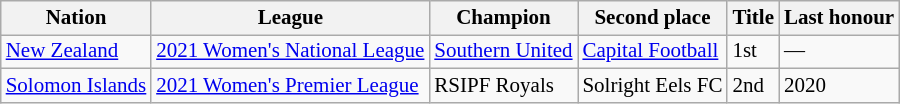<table class=wikitable style="font-size:14px">
<tr>
<th>Nation</th>
<th>League</th>
<th>Champion</th>
<th>Second place</th>
<th data-sort-type="number">Title</th>
<th>Last honour</th>
</tr>
<tr>
<td> <a href='#'>New Zealand</a></td>
<td><a href='#'>2021 Women's National League</a></td>
<td><a href='#'>Southern United</a></td>
<td><a href='#'>Capital Football</a></td>
<td>1st</td>
<td>—</td>
</tr>
<tr>
<td> <a href='#'>Solomon Islands</a></td>
<td><a href='#'>2021 Women's Premier League</a></td>
<td>RSIPF Royals</td>
<td>Solright Eels FC</td>
<td>2nd</td>
<td>2020</td>
</tr>
</table>
